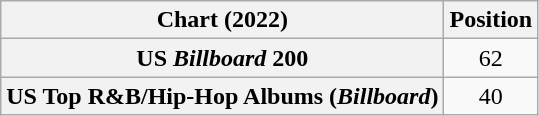<table class="wikitable sortable plainrowheaders" style="text-align:center">
<tr>
<th scope="col">Chart (2022)</th>
<th scope="col">Position</th>
</tr>
<tr>
<th scope="row">US <em>Billboard</em> 200</th>
<td>62</td>
</tr>
<tr>
<th scope="row">US Top R&B/Hip-Hop Albums (<em>Billboard</em>)</th>
<td>40</td>
</tr>
</table>
